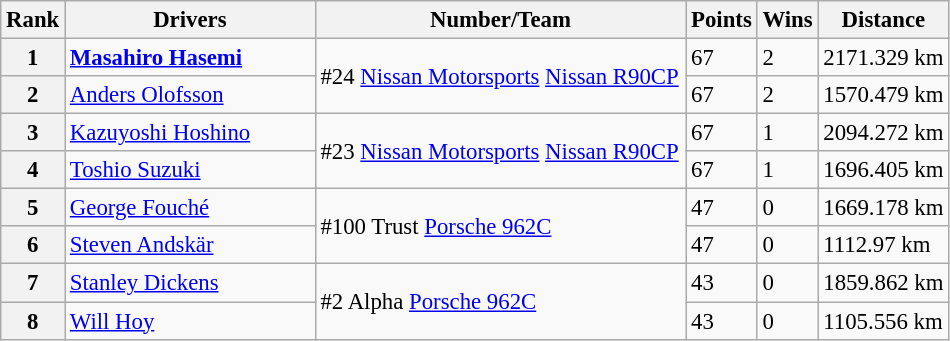<table class="wikitable" style="font-size: 95%;">
<tr>
<th>Rank</th>
<th width=160>Drivers</th>
<th width=240>Number/Team</th>
<th>Points</th>
<th>Wins</th>
<th>Distance</th>
</tr>
<tr>
<th>1</th>
<td> <strong><a href='#'>Masahiro Hasemi</a></strong></td>
<td rowspan=2>#24 <a href='#'>Nissan Motorsports</a> <a href='#'>Nissan R90CP</a></td>
<td>67</td>
<td>2</td>
<td>2171.329 km</td>
</tr>
<tr>
<th>2</th>
<td> <a href='#'>Anders Olofsson</a></td>
<td>67</td>
<td>2</td>
<td>1570.479 km</td>
</tr>
<tr>
<th>3</th>
<td> <a href='#'>Kazuyoshi Hoshino</a></td>
<td rowspan=2>#23 <a href='#'>Nissan Motorsports</a> <a href='#'>Nissan R90CP</a></td>
<td>67</td>
<td>1</td>
<td>2094.272 km</td>
</tr>
<tr>
<th>4</th>
<td> <a href='#'>Toshio Suzuki</a></td>
<td>67</td>
<td>1</td>
<td>1696.405 km</td>
</tr>
<tr>
<th>5</th>
<td> <a href='#'>George Fouché</a></td>
<td rowspan=2>#100 Trust  <a href='#'>Porsche 962C</a></td>
<td>47</td>
<td>0</td>
<td>1669.178 km</td>
</tr>
<tr>
<th>6</th>
<td> <a href='#'>Steven Andskär</a></td>
<td>47</td>
<td>0</td>
<td>1112.97 km</td>
</tr>
<tr>
<th>7</th>
<td> <a href='#'>Stanley Dickens</a></td>
<td rowspan=2>#2 Alpha  <a href='#'>Porsche 962C</a></td>
<td>43</td>
<td>0</td>
<td>1859.862 km</td>
</tr>
<tr>
<th>8</th>
<td> <a href='#'>Will Hoy</a></td>
<td>43</td>
<td>0</td>
<td>1105.556 km</td>
</tr>
</table>
